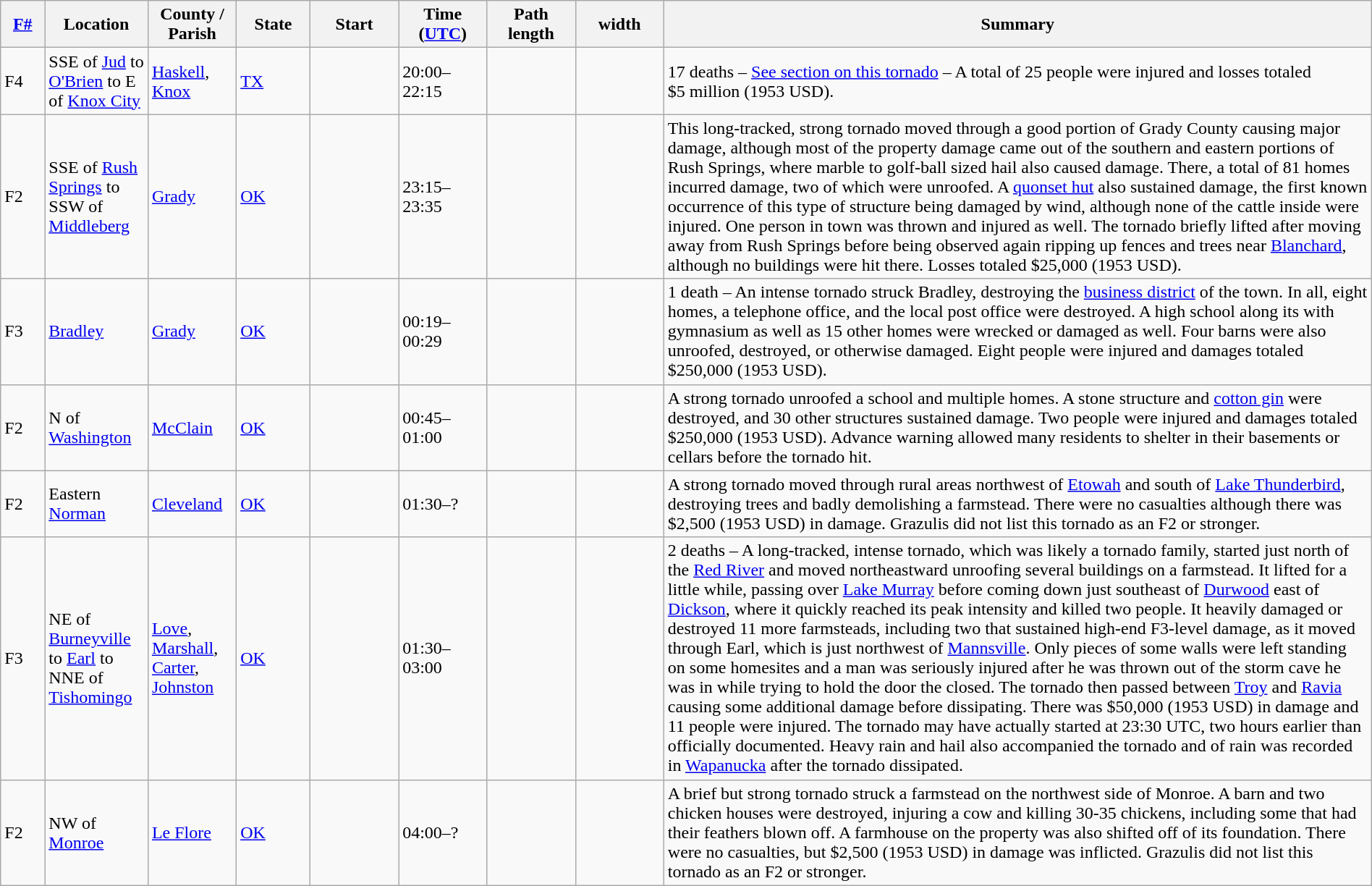<table class="wikitable sortable" style="width:100%;">
<tr>
<th scope="col"  style="width:3%; text-align:center;"><a href='#'>F#</a></th>
<th scope="col"  style="width:7%; text-align:center;" class="unsortable">Location</th>
<th scope="col"  style="width:6%; text-align:center;" class="unsortable">County / Parish</th>
<th scope="col"  style="width:5%; text-align:center;">State</th>
<th scope="col"  style="width:6%; text-align:center;">Start </th>
<th scope="col"  style="width:6%; text-align:center;">Time (<a href='#'>UTC</a>)</th>
<th scope="col"  style="width:6%; text-align:center;">Path length</th>
<th scope="col"  style="width:6%; text-align:center;"> width</th>
<th scope="col" class="unsortable" style="width:48%; text-align:center;">Summary</th>
</tr>
<tr>
<td bgcolor=>F4</td>
<td>SSE of <a href='#'>Jud</a> to <a href='#'>O'Brien</a> to E of <a href='#'>Knox City</a></td>
<td><a href='#'>Haskell</a>, <a href='#'>Knox</a></td>
<td><a href='#'>TX</a></td>
<td></td>
<td>20:00–22:15</td>
<td></td>
<td></td>
<td>17 deaths – <a href='#'>See section on this tornado</a> – A total of 25 people were injured and losses totaled $5 million (1953 USD).</td>
</tr>
<tr>
<td bgcolor=>F2</td>
<td>SSE of <a href='#'>Rush Springs</a> to SSW of <a href='#'>Middleberg</a></td>
<td><a href='#'>Grady</a></td>
<td><a href='#'>OK</a></td>
<td></td>
<td>23:15–23:35</td>
<td></td>
<td></td>
<td>This long-tracked, strong tornado moved through a good portion of Grady County causing major damage, although most of the property damage came out of the southern and eastern portions of Rush Springs, where marble to golf-ball sized hail also caused damage. There, a total of 81 homes incurred damage, two of which were unroofed. A <a href='#'>quonset hut</a> also sustained damage, the first known occurrence of this type of structure being damaged by wind, although none of the cattle inside were injured. One person in town was thrown  and injured as well. The tornado briefly lifted after moving away from Rush Springs before being observed again ripping up fences and trees near <a href='#'>Blanchard</a>, although no buildings were hit there. Losses totaled $25,000 (1953 USD).</td>
</tr>
<tr>
<td bgcolor=>F3</td>
<td><a href='#'>Bradley</a></td>
<td><a href='#'>Grady</a></td>
<td><a href='#'>OK</a></td>
<td></td>
<td>00:19–00:29</td>
<td></td>
<td></td>
<td>1 death – An intense tornado struck Bradley, destroying the <a href='#'>business district</a> of the town. In all, eight homes, a telephone office, and the local post office were destroyed. A high school along its with gymnasium as well as 15 other homes were wrecked or damaged as well. Four barns were also unroofed, destroyed, or otherwise damaged. Eight people were injured and damages totaled $250,000 (1953 USD).</td>
</tr>
<tr>
<td bgcolor=>F2</td>
<td>N of <a href='#'>Washington</a></td>
<td><a href='#'>McClain</a></td>
<td><a href='#'>OK</a></td>
<td></td>
<td>00:45–01:00</td>
<td></td>
<td></td>
<td>A strong tornado unroofed a school and multiple homes. A stone structure and <a href='#'>cotton gin</a> were destroyed, and 30 other structures sustained damage. Two people were injured and damages totaled $250,000 (1953 USD). Advance warning allowed many residents to shelter in their basements or cellars before the tornado hit.</td>
</tr>
<tr>
<td bgcolor=>F2</td>
<td>Eastern <a href='#'>Norman</a></td>
<td><a href='#'>Cleveland</a></td>
<td><a href='#'>OK</a></td>
<td></td>
<td>01:30–?</td>
<td></td>
<td></td>
<td>A strong tornado moved through rural areas northwest of <a href='#'>Etowah</a> and south of <a href='#'>Lake Thunderbird</a>, destroying trees and badly demolishing a farmstead. There were no casualties although there was $2,500 (1953 USD) in damage. Grazulis did not list this tornado as an F2 or stronger.</td>
</tr>
<tr>
<td bgcolor=>F3</td>
<td>NE of <a href='#'>Burneyville</a> to <a href='#'>Earl</a> to NNE of <a href='#'>Tishomingo</a></td>
<td><a href='#'>Love</a>, <a href='#'>Marshall</a>, <a href='#'>Carter</a>, <a href='#'>Johnston</a></td>
<td><a href='#'>OK</a></td>
<td></td>
<td>01:30–03:00</td>
<td></td>
<td></td>
<td>2 deaths – A long-tracked, intense tornado, which was likely a tornado family, started just north of the <a href='#'>Red River</a> and moved northeastward unroofing several buildings on a farmstead. It lifted for a little while, passing over <a href='#'>Lake Murray</a> before coming down just southeast of <a href='#'>Durwood</a>  east of <a href='#'>Dickson</a>, where it quickly reached its peak intensity and killed two people. It heavily damaged or destroyed 11 more farmsteads, including two that sustained high-end F3-level damage, as it moved through Earl, which is just northwest of <a href='#'>Mannsville</a>. Only pieces of some walls were left standing on some homesites and a man was seriously injured after he was thrown out of the storm cave he was in while trying to hold the door the closed. The tornado then passed between <a href='#'>Troy</a> and <a href='#'>Ravia</a> causing some additional damage before dissipating. There was $50,000 (1953 USD) in damage and 11 people were injured. The tornado may have actually started at 23:30 UTC, two hours earlier than officially documented. Heavy rain and hail also accompanied the tornado and  of rain was recorded in <a href='#'>Wapanucka</a> after the tornado dissipated.</td>
</tr>
<tr>
<td bgcolor=>F2</td>
<td>NW of <a href='#'>Monroe</a></td>
<td><a href='#'>Le Flore</a></td>
<td><a href='#'>OK</a></td>
<td></td>
<td>04:00–?</td>
<td></td>
<td></td>
<td>A brief but strong tornado struck a farmstead on the northwest side of Monroe. A barn and two chicken houses were destroyed, injuring a cow and killing 30-35 chickens, including some that had their feathers blown off. A farmhouse on the property was also shifted  off of its foundation. There were no casualties, but $2,500 (1953 USD) in damage was inflicted. Grazulis did not list this tornado as an F2 or stronger.</td>
</tr>
</table>
